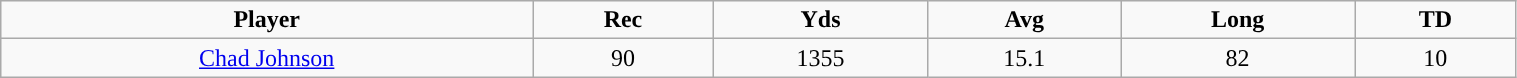<table class="wikitable" style="width:80%;">
<tr style="text-align:center; ">
<td><strong>Player</strong></td>
<td><strong>Rec</strong></td>
<td><strong>Yds</strong></td>
<td><strong>Avg</strong></td>
<td><strong>Long</strong></td>
<td><strong>TD</strong></td>
</tr>
<tr style="text-align:center;" bgcolor="">
<td><a href='#'>Chad Johnson</a></td>
<td>90</td>
<td>1355</td>
<td>15.1</td>
<td>82</td>
<td>10</td>
</tr>
</table>
